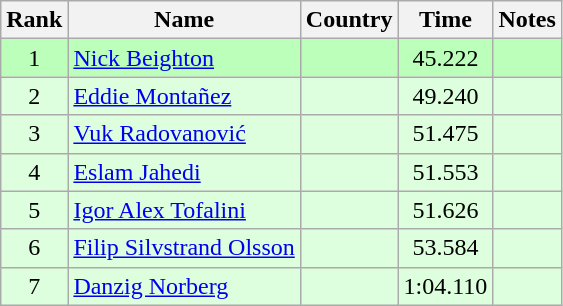<table class="wikitable" style="text-align:center">
<tr>
<th>Rank</th>
<th>Name</th>
<th>Country</th>
<th>Time</th>
<th>Notes</th>
</tr>
<tr bgcolor=bbffbb>
<td>1</td>
<td align="left"><a href='#'>Nick Beighton</a></td>
<td align="left"></td>
<td>45.222</td>
<td></td>
</tr>
<tr bgcolor=ddffdd>
<td>2</td>
<td align="left"><a href='#'>Eddie Montañez</a></td>
<td align="left"></td>
<td>49.240</td>
<td></td>
</tr>
<tr bgcolor=ddffdd>
<td>3</td>
<td align="left"><a href='#'>Vuk Radovanović</a></td>
<td align="left"></td>
<td>51.475</td>
<td></td>
</tr>
<tr bgcolor=ddffdd>
<td>4</td>
<td align="left"><a href='#'>Eslam Jahedi</a></td>
<td align="left"></td>
<td>51.553</td>
<td></td>
</tr>
<tr bgcolor=ddffdd>
<td>5</td>
<td align="left"><a href='#'>Igor Alex Tofalini</a></td>
<td align="left"></td>
<td>51.626</td>
<td></td>
</tr>
<tr bgcolor=ddffdd>
<td>6</td>
<td align="left"><a href='#'>Filip Silvstrand Olsson</a></td>
<td align="left"></td>
<td>53.584</td>
<td></td>
</tr>
<tr bgcolor=ddffdd>
<td>7</td>
<td align="left"><a href='#'>Danzig Norberg</a></td>
<td align="left"></td>
<td>1:04.110</td>
<td></td>
</tr>
</table>
